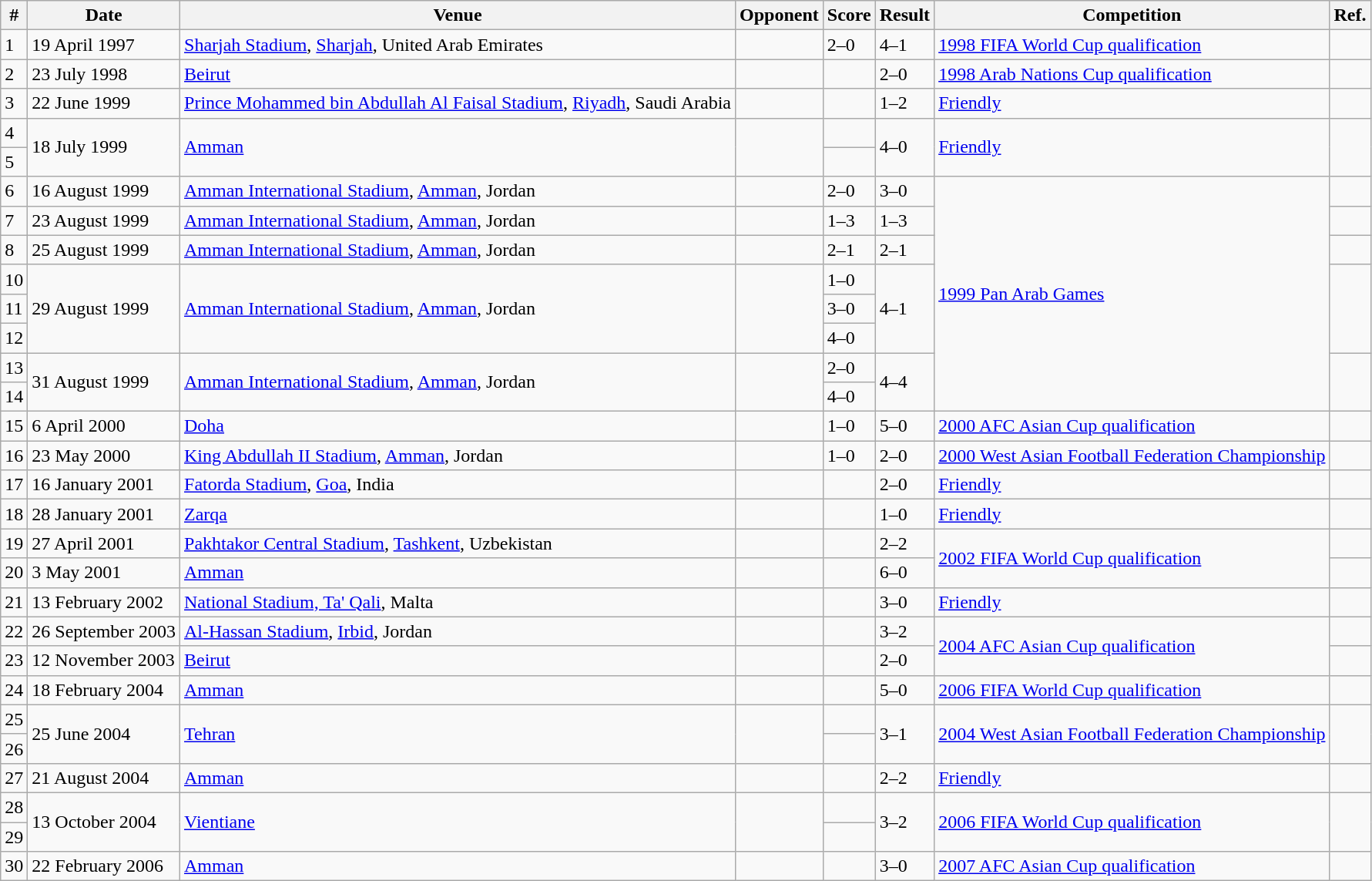<table class="wikitable">
<tr>
<th>#</th>
<th>Date</th>
<th>Venue</th>
<th>Opponent</th>
<th>Score</th>
<th>Result</th>
<th>Competition</th>
<th>Ref.</th>
</tr>
<tr>
<td>1</td>
<td>19 April 1997</td>
<td><a href='#'>Sharjah Stadium</a>, <a href='#'>Sharjah</a>, United Arab Emirates</td>
<td></td>
<td>2–0</td>
<td>4–1</td>
<td><a href='#'>1998 FIFA World Cup qualification</a></td>
<td></td>
</tr>
<tr>
<td>2</td>
<td>23 July 1998</td>
<td><a href='#'>Beirut</a></td>
<td></td>
<td></td>
<td>2–0</td>
<td><a href='#'>1998 Arab Nations Cup qualification</a></td>
<td></td>
</tr>
<tr>
<td>3</td>
<td>22 June 1999</td>
<td><a href='#'>Prince Mohammed bin Abdullah Al Faisal Stadium</a>, <a href='#'>Riyadh</a>, Saudi Arabia</td>
<td></td>
<td></td>
<td>1–2</td>
<td><a href='#'>Friendly</a></td>
<td></td>
</tr>
<tr>
<td>4</td>
<td rowspan=2>18 July 1999</td>
<td rowspan=2><a href='#'>Amman</a></td>
<td rowspan=2></td>
<td></td>
<td rowspan=2>4–0</td>
<td rowspan=2><a href='#'>Friendly</a></td>
<td rowspan=2></td>
</tr>
<tr>
<td>5</td>
<td></td>
</tr>
<tr>
<td>6</td>
<td>16 August 1999</td>
<td><a href='#'>Amman International Stadium</a>, <a href='#'>Amman</a>, Jordan</td>
<td></td>
<td>2–0</td>
<td>3–0</td>
<td rowspan=8><a href='#'>1999 Pan Arab Games</a></td>
<td></td>
</tr>
<tr>
<td>7</td>
<td>23 August 1999</td>
<td><a href='#'>Amman International Stadium</a>, <a href='#'>Amman</a>, Jordan</td>
<td></td>
<td>1–3</td>
<td>1–3</td>
<td></td>
</tr>
<tr>
<td>8</td>
<td>25 August 1999</td>
<td><a href='#'>Amman International Stadium</a>, <a href='#'>Amman</a>, Jordan</td>
<td></td>
<td>2–1</td>
<td>2–1</td>
<td></td>
</tr>
<tr>
<td>10</td>
<td rowspan=3>29 August 1999</td>
<td rowspan=3><a href='#'>Amman International Stadium</a>, <a href='#'>Amman</a>, Jordan</td>
<td rowspan=3></td>
<td>1–0</td>
<td rowspan=3>4–1</td>
<td rowspan=3></td>
</tr>
<tr>
<td>11</td>
<td>3–0</td>
</tr>
<tr>
<td>12</td>
<td>4–0</td>
</tr>
<tr>
<td>13</td>
<td rowspan=2>31 August 1999</td>
<td rowspan=2><a href='#'>Amman International Stadium</a>, <a href='#'>Amman</a>, Jordan</td>
<td rowspan=2></td>
<td>2–0</td>
<td rowspan=2>4–4</td>
<td rowspan=2></td>
</tr>
<tr>
<td>14</td>
<td>4–0</td>
</tr>
<tr>
<td>15</td>
<td>6 April 2000</td>
<td><a href='#'>Doha</a></td>
<td></td>
<td>1–0</td>
<td>5–0</td>
<td><a href='#'>2000 AFC Asian Cup qualification</a></td>
<td></td>
</tr>
<tr>
<td>16</td>
<td>23 May 2000</td>
<td><a href='#'>King Abdullah II Stadium</a>, <a href='#'>Amman</a>, Jordan</td>
<td></td>
<td>1–0</td>
<td>2–0</td>
<td><a href='#'>2000 West Asian Football Federation Championship</a></td>
<td></td>
</tr>
<tr>
<td>17</td>
<td>16 January 2001</td>
<td><a href='#'>Fatorda Stadium</a>, <a href='#'>Goa</a>, India</td>
<td></td>
<td></td>
<td>2–0</td>
<td><a href='#'>Friendly</a></td>
<td></td>
</tr>
<tr>
<td>18</td>
<td>28 January 2001</td>
<td><a href='#'>Zarqa</a></td>
<td></td>
<td></td>
<td>1–0</td>
<td><a href='#'>Friendly</a></td>
<td></td>
</tr>
<tr>
<td>19</td>
<td>27 April 2001</td>
<td><a href='#'>Pakhtakor Central Stadium</a>, <a href='#'>Tashkent</a>, Uzbekistan</td>
<td></td>
<td></td>
<td>2–2</td>
<td rowspan=2><a href='#'>2002 FIFA World Cup qualification</a></td>
<td></td>
</tr>
<tr>
<td>20</td>
<td>3 May 2001</td>
<td><a href='#'>Amman</a></td>
<td></td>
<td></td>
<td>6–0</td>
<td></td>
</tr>
<tr>
<td>21</td>
<td>13 February 2002</td>
<td><a href='#'>National Stadium, Ta' Qali</a>, Malta</td>
<td></td>
<td></td>
<td>3–0</td>
<td><a href='#'>Friendly</a></td>
<td></td>
</tr>
<tr>
<td>22</td>
<td>26 September 2003</td>
<td><a href='#'>Al-Hassan Stadium</a>, <a href='#'>Irbid</a>, Jordan</td>
<td></td>
<td></td>
<td>3–2</td>
<td rowspan=2><a href='#'>2004 AFC Asian Cup qualification</a></td>
<td></td>
</tr>
<tr>
<td>23</td>
<td>12 November 2003</td>
<td><a href='#'>Beirut</a></td>
<td></td>
<td></td>
<td>2–0</td>
<td></td>
</tr>
<tr>
<td>24</td>
<td>18 February 2004</td>
<td><a href='#'>Amman</a></td>
<td></td>
<td></td>
<td>5–0</td>
<td><a href='#'>2006 FIFA World Cup qualification</a></td>
<td></td>
</tr>
<tr>
<td>25</td>
<td rowspan=2>25 June 2004</td>
<td rowspan=2><a href='#'>Tehran</a></td>
<td rowspan=2></td>
<td></td>
<td rowspan=2>3–1</td>
<td rowspan=2><a href='#'>2004 West Asian Football Federation Championship</a></td>
<td rowspan=2></td>
</tr>
<tr>
<td>26</td>
<td></td>
</tr>
<tr>
<td>27</td>
<td>21 August 2004</td>
<td><a href='#'>Amman</a></td>
<td></td>
<td></td>
<td>2–2</td>
<td><a href='#'>Friendly</a></td>
<td></td>
</tr>
<tr>
<td>28</td>
<td rowspan=2>13 October 2004</td>
<td rowspan=2><a href='#'>Vientiane</a></td>
<td rowspan=2></td>
<td></td>
<td rowspan=2>3–2</td>
<td rowspan=2><a href='#'>2006 FIFA World Cup qualification</a></td>
<td rowspan=2></td>
</tr>
<tr>
<td>29</td>
<td></td>
</tr>
<tr>
<td>30</td>
<td>22 February 2006</td>
<td><a href='#'>Amman</a></td>
<td></td>
<td></td>
<td>3–0</td>
<td><a href='#'>2007 AFC Asian Cup qualification</a></td>
<td></td>
</tr>
</table>
